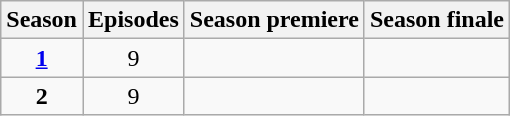<table class="wikitable" style="text-align:center;">
<tr>
<th>Season</th>
<th>Episodes</th>
<th>Season premiere</th>
<th>Season finale</th>
</tr>
<tr>
<td><strong><a href='#'>1</a></strong></td>
<td>9</td>
<td></td>
<td></td>
</tr>
<tr>
<td><strong>2</strong></td>
<td>9</td>
<td></td>
<td></td>
</tr>
</table>
